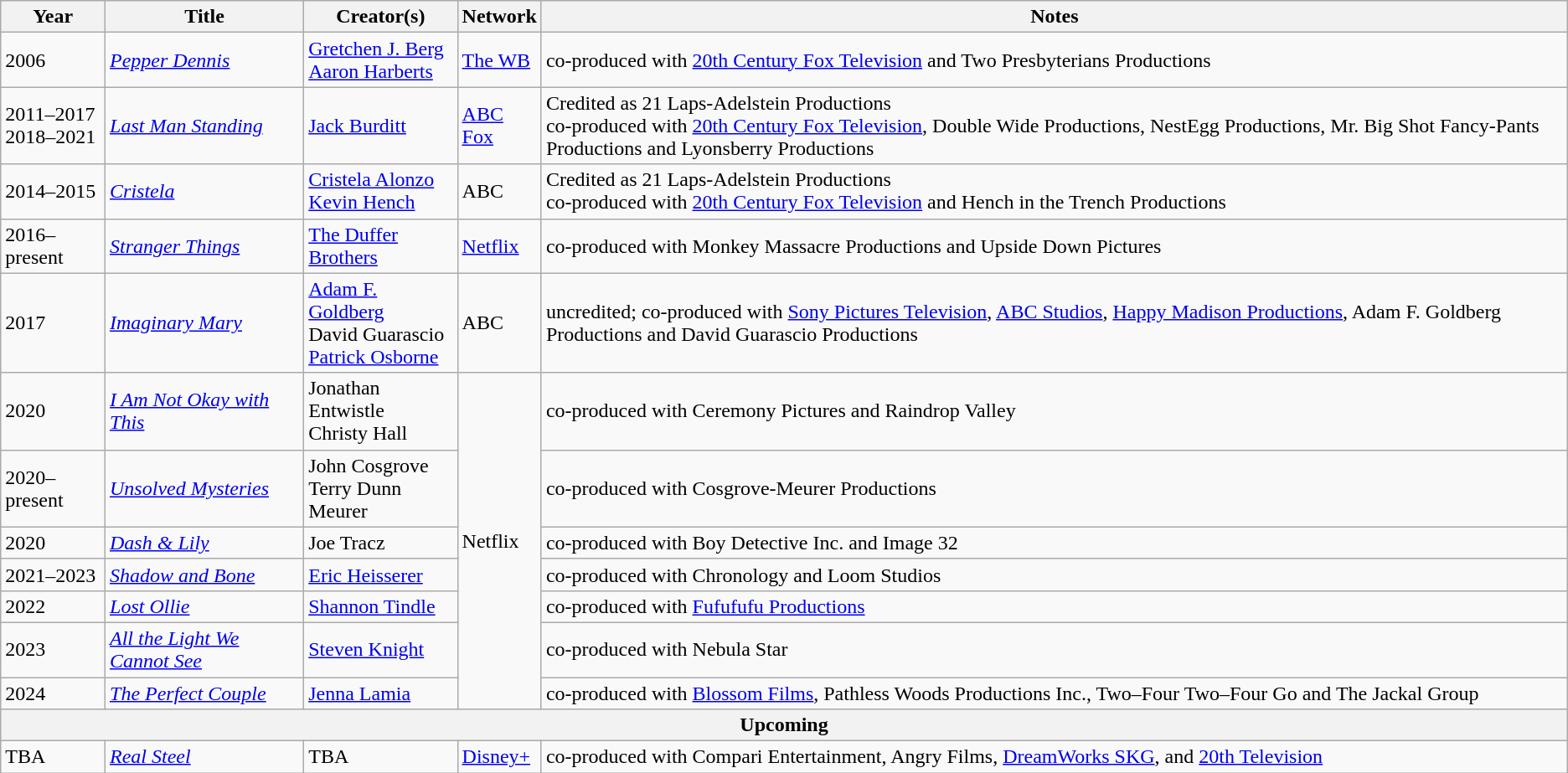<table class="wikitable">
<tr>
<th>Year</th>
<th>Title</th>
<th>Creator(s)</th>
<th>Network</th>
<th>Notes</th>
</tr>
<tr>
<td>2006</td>
<td><em><a href='#'>Pepper Dennis</a></em></td>
<td><a href='#'>Gretchen J. Berg</a><br><a href='#'>Aaron Harberts</a></td>
<td><a href='#'>The WB</a></td>
<td>co-produced with <a href='#'>20th Century Fox Television</a> and Two Presbyterians Productions</td>
</tr>
<tr>
<td>2011–2017<br>2018–2021</td>
<td><em><a href='#'>Last Man Standing</a></em></td>
<td><a href='#'>Jack Burditt</a></td>
<td><a href='#'>ABC</a><br><a href='#'>Fox</a></td>
<td>Credited as 21 Laps-Adelstein Productions<br>co-produced with <a href='#'>20th Century Fox Television</a>, Double Wide Productions, NestEgg Productions, Mr. Big Shot Fancy-Pants Productions and Lyonsberry Productions</td>
</tr>
<tr>
<td>2014–2015</td>
<td><em><a href='#'>Cristela</a></em></td>
<td><a href='#'>Cristela Alonzo</a><br><a href='#'>Kevin Hench</a></td>
<td>ABC</td>
<td>Credited as 21 Laps-Adelstein Productions<br>co-produced with <a href='#'>20th Century Fox Television</a> and Hench in the Trench Productions</td>
</tr>
<tr>
<td>2016–present</td>
<td><em><a href='#'>Stranger Things</a></em></td>
<td><a href='#'>The Duffer Brothers</a></td>
<td><a href='#'>Netflix</a></td>
<td>co-produced with Monkey Massacre Productions and Upside Down Pictures</td>
</tr>
<tr>
<td>2017</td>
<td><em><a href='#'>Imaginary Mary</a></em></td>
<td><a href='#'>Adam F. Goldberg</a><br>David Guarascio<br><a href='#'>Patrick Osborne</a></td>
<td>ABC</td>
<td>uncredited; co-produced with <a href='#'>Sony Pictures Television</a>, <a href='#'>ABC Studios</a>, <a href='#'>Happy Madison Productions</a>, Adam F. Goldberg Productions and David Guarascio Productions</td>
</tr>
<tr>
<td>2020</td>
<td><em><a href='#'>I Am Not Okay with This</a></em></td>
<td>Jonathan Entwistle<br>Christy Hall</td>
<td rowspan=7>Netflix</td>
<td>co-produced with Ceremony Pictures and Raindrop Valley</td>
</tr>
<tr>
<td>2020–present</td>
<td><em><a href='#'>Unsolved Mysteries</a></em></td>
<td>John Cosgrove<br>Terry Dunn Meurer</td>
<td>co-produced with Cosgrove-Meurer Productions</td>
</tr>
<tr>
<td>2020</td>
<td><em><a href='#'>Dash & Lily</a></em></td>
<td>Joe Tracz</td>
<td>co-produced with Boy Detective Inc. and Image 32</td>
</tr>
<tr>
<td>2021–2023</td>
<td><em><a href='#'>Shadow and Bone</a></em></td>
<td><a href='#'>Eric Heisserer</a></td>
<td>co-produced with Chronology and Loom Studios</td>
</tr>
<tr>
<td>2022</td>
<td><em><a href='#'>Lost Ollie</a></em></td>
<td><a href='#'>Shannon Tindle</a></td>
<td>co-produced with <a href='#'>Fufufufu Productions</a></td>
</tr>
<tr>
<td>2023</td>
<td><em><a href='#'>All the Light We Cannot See</a></em></td>
<td><a href='#'>Steven Knight</a></td>
<td>co-produced with Nebula Star</td>
</tr>
<tr>
<td>2024</td>
<td><em><a href='#'>The Perfect Couple</a></em></td>
<td><a href='#'>Jenna Lamia</a></td>
<td>co-produced with <a href='#'>Blossom Films</a>, Pathless Woods Productions Inc., Two–Four Two–Four Go and The Jackal Group</td>
</tr>
<tr>
<th colspan="5">Upcoming</th>
</tr>
<tr>
<td>TBA</td>
<td><em><a href='#'>Real Steel</a></em></td>
<td>TBA</td>
<td><a href='#'>Disney+</a></td>
<td>co-produced with Compari Entertainment, Angry Films, <a href='#'>DreamWorks SKG</a>, and <a href='#'>20th Television</a></td>
</tr>
</table>
